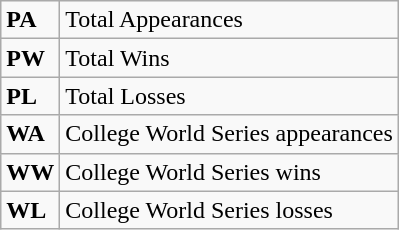<table class="wikitable">
<tr>
<td><strong>PA</strong></td>
<td>Total Appearances</td>
</tr>
<tr>
<td><strong>PW</strong></td>
<td>Total Wins</td>
</tr>
<tr>
<td><strong>PL</strong></td>
<td>Total Losses</td>
</tr>
<tr>
<td><strong>WA</strong></td>
<td>College World Series appearances</td>
</tr>
<tr>
<td><strong>WW</strong></td>
<td>College World Series wins</td>
</tr>
<tr>
<td><strong>WL</strong></td>
<td>College World Series losses</td>
</tr>
</table>
